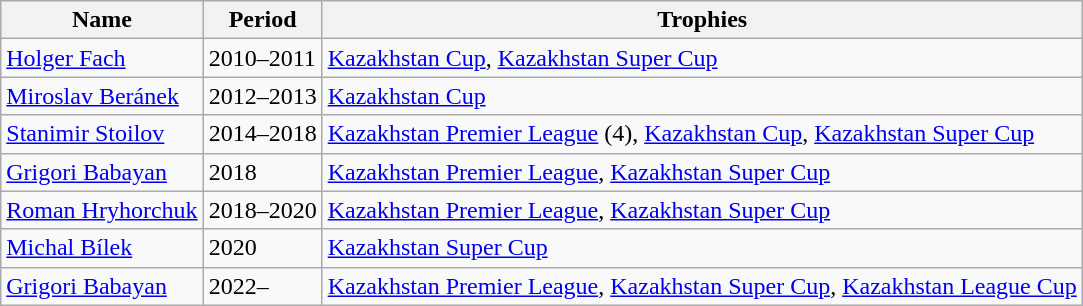<table class="wikitable">
<tr>
<th>Name</th>
<th>Period</th>
<th>Trophies</th>
</tr>
<tr>
<td> <a href='#'>Holger Fach</a></td>
<td>2010–2011</td>
<td><a href='#'>Kazakhstan Cup</a>, <a href='#'>Kazakhstan Super Cup</a></td>
</tr>
<tr>
<td> <a href='#'>Miroslav Beránek</a></td>
<td>2012–2013</td>
<td><a href='#'>Kazakhstan Cup</a></td>
</tr>
<tr>
<td> <a href='#'>Stanimir Stoilov</a></td>
<td>2014–2018</td>
<td><a href='#'>Kazakhstan Premier League</a> (4), <a href='#'>Kazakhstan Cup</a>, <a href='#'>Kazakhstan Super Cup</a></td>
</tr>
<tr>
<td> <a href='#'>Grigori Babayan</a></td>
<td>2018</td>
<td><a href='#'>Kazakhstan Premier League</a>, <a href='#'>Kazakhstan Super Cup</a></td>
</tr>
<tr>
<td> <a href='#'>Roman Hryhorchuk</a></td>
<td>2018–2020</td>
<td><a href='#'>Kazakhstan Premier League</a>, <a href='#'>Kazakhstan Super Cup</a></td>
</tr>
<tr>
<td> <a href='#'>Michal Bílek</a></td>
<td>2020</td>
<td><a href='#'>Kazakhstan Super Cup</a></td>
</tr>
<tr>
<td> <a href='#'>Grigori Babayan</a></td>
<td>2022–</td>
<td><a href='#'>Kazakhstan Premier League</a>, <a href='#'>Kazakhstan Super Cup</a>, <a href='#'>Kazakhstan League Cup</a></td>
</tr>
</table>
